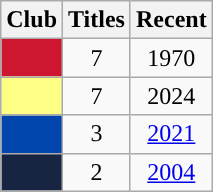<table class="wikitable" style="text-align:center; width=60%;">
<tr>
<th>Club</th>
<th>Titles</th>
<th>Recent</th>
</tr>
<tr>
<td style=background-color:#CD1731;color:#FFFFFF><strong><a href='#'></a></strong></td>
<td>7</td>
<td>1970</td>
</tr>
<tr>
<td style=background-color:#FCFF84;color:#AD9759><strong><a href='#'></a></strong></td>
<td>7</td>
<td>2024</td>
</tr>
<tr>
<td style=background-color:#0046AD;color:#DF0101><strong><a href='#'></a></strong></td>
<td>3</td>
<td><a href='#'>2021</a></td>
</tr>
<tr>
<td style=background-color:#172442;color:Goldenrod><strong><a href='#'></a></strong></td>
<td>2</td>
<td><a href='#'>2004</a></td>
</tr>
</table>
